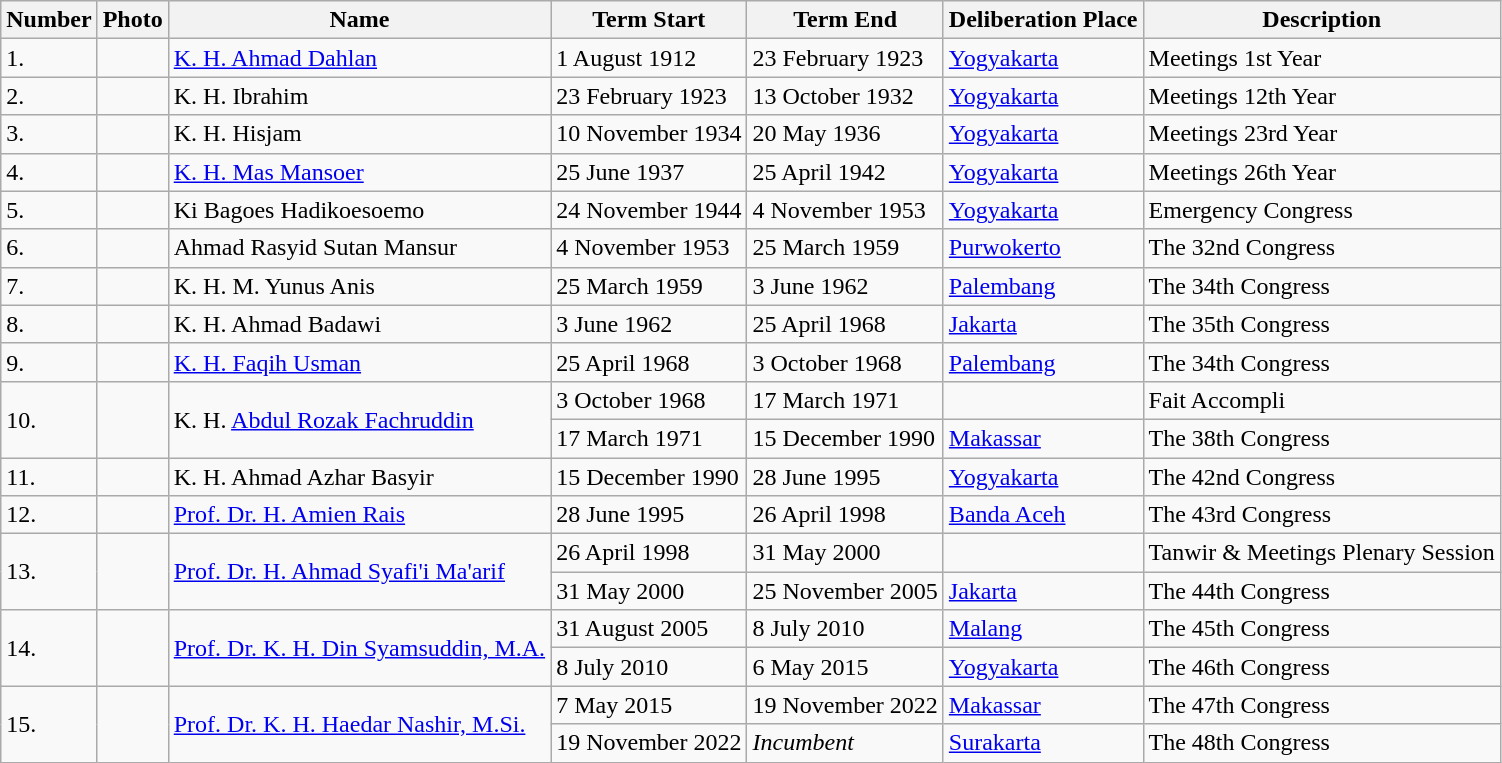<table class="wikitable">
<tr>
<th>Number</th>
<th>Photo</th>
<th>Name</th>
<th>Term Start</th>
<th>Term End</th>
<th>Deliberation Place</th>
<th>Description</th>
</tr>
<tr>
<td>1.</td>
<td></td>
<td><a href='#'>K. H. Ahmad Dahlan</a></td>
<td>1 August 1912</td>
<td>23 February 1923</td>
<td><a href='#'>Yogyakarta</a></td>
<td>Meetings 1st Year</td>
</tr>
<tr>
<td>2.</td>
<td></td>
<td>K. H. Ibrahim</td>
<td>23 February 1923</td>
<td>13 October 1932</td>
<td><a href='#'>Yogyakarta</a></td>
<td>Meetings 12th Year</td>
</tr>
<tr>
<td>3.</td>
<td></td>
<td>K. H. Hisjam</td>
<td>10 November 1934</td>
<td>20 May 1936</td>
<td><a href='#'>Yogyakarta</a></td>
<td>Meetings 23rd Year</td>
</tr>
<tr>
<td>4.</td>
<td></td>
<td><a href='#'>K. H. Mas Mansoer</a></td>
<td>25 June 1937</td>
<td>25 April 1942</td>
<td><a href='#'>Yogyakarta</a></td>
<td>Meetings 26th Year</td>
</tr>
<tr>
<td>5.</td>
<td></td>
<td>Ki Bagoes Hadikoesoemo</td>
<td>24 November 1944</td>
<td>4 November 1953</td>
<td><a href='#'>Yogyakarta</a></td>
<td>Emergency Congress</td>
</tr>
<tr>
<td>6.</td>
<td></td>
<td>Ahmad Rasyid Sutan Mansur</td>
<td>4 November 1953</td>
<td>25 March 1959</td>
<td><a href='#'>Purwokerto</a></td>
<td>The 32nd Congress</td>
</tr>
<tr>
<td>7.</td>
<td></td>
<td>K. H. M. Yunus Anis</td>
<td>25 March 1959</td>
<td>3 June 1962</td>
<td><a href='#'>Palembang</a></td>
<td>The 34th Congress</td>
</tr>
<tr>
<td>8.</td>
<td></td>
<td>K. H. Ahmad Badawi</td>
<td>3 June 1962</td>
<td>25 April 1968</td>
<td><a href='#'>Jakarta</a></td>
<td>The 35th Congress</td>
</tr>
<tr>
<td>9.</td>
<td></td>
<td><a href='#'>K. H. Faqih Usman</a></td>
<td>25 April 1968</td>
<td>3 October 1968</td>
<td><a href='#'>Palembang</a></td>
<td>The 34th Congress</td>
</tr>
<tr>
<td rowspan=2>10.</td>
<td rowspan=2></td>
<td rowspan=2>K. H. <a href='#'>Abdul Rozak Fachruddin</a></td>
<td>3 October 1968</td>
<td>17 March 1971</td>
<td></td>
<td>Fait Accompli</td>
</tr>
<tr>
<td>17 March 1971</td>
<td>15 December 1990</td>
<td><a href='#'>Makassar</a></td>
<td>The 38th Congress</td>
</tr>
<tr>
<td>11.</td>
<td></td>
<td>K. H. Ahmad Azhar Basyir</td>
<td>15 December 1990</td>
<td>28 June 1995</td>
<td><a href='#'>Yogyakarta</a></td>
<td>The 42nd Congress</td>
</tr>
<tr>
<td>12.</td>
<td></td>
<td><a href='#'>Prof. Dr. H. Amien Rais</a></td>
<td>28 June 1995</td>
<td>26 April 1998</td>
<td><a href='#'>Banda Aceh</a></td>
<td>The 43rd Congress</td>
</tr>
<tr>
<td rowspan=2>13.</td>
<td rowspan=2></td>
<td rowspan=2><a href='#'>Prof. Dr. H. Ahmad Syafi'i Ma'arif</a></td>
<td>26 April 1998</td>
<td>31 May 2000</td>
<td></td>
<td>Tanwir & Meetings Plenary Session</td>
</tr>
<tr>
<td>31 May 2000</td>
<td>25 November 2005</td>
<td><a href='#'>Jakarta</a></td>
<td>The 44th Congress</td>
</tr>
<tr>
<td rowspan=2>14.</td>
<td rowspan=2></td>
<td rowspan=2><a href='#'>Prof. Dr. K. H. Din Syamsuddin, M.A.</a></td>
<td>31 August 2005</td>
<td>8 July 2010</td>
<td><a href='#'>Malang</a></td>
<td>The 45th Congress</td>
</tr>
<tr>
<td>8 July 2010</td>
<td>6 May 2015</td>
<td><a href='#'>Yogyakarta</a></td>
<td>The 46th Congress</td>
</tr>
<tr>
<td rowspan=2>15.</td>
<td rowspan=2></td>
<td rowspan=2><a href='#'>Prof. Dr. K. H. Haedar Nashir, M.Si.</a></td>
<td>7 May 2015</td>
<td>19 November 2022</td>
<td><a href='#'>Makassar</a></td>
<td>The 47th Congress</td>
</tr>
<tr>
<td>19 November 2022</td>
<td><em>Incumbent</em></td>
<td><a href='#'>Surakarta</a></td>
<td>The 48th Congress</td>
</tr>
</table>
